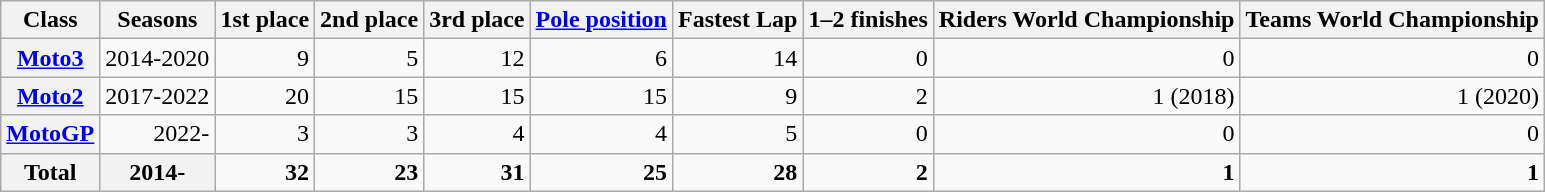<table class="wikitable" style=text-align:right>
<tr>
<th>Class</th>
<th>Seasons</th>
<th>1st place</th>
<th>2nd place</th>
<th>3rd place</th>
<th><a href='#'>Pole position</a></th>
<th>Fastest Lap</th>
<th>1–2 finishes</th>
<th>Riders World Championship</th>
<th>Teams World Championship</th>
</tr>
<tr>
<th><a href='#'>Moto3</a></th>
<td>2014-2020</td>
<td>9</td>
<td>5</td>
<td>12</td>
<td>6</td>
<td>14</td>
<td>0</td>
<td>0</td>
<td>0</td>
</tr>
<tr>
<th><a href='#'>Moto2</a></th>
<td>2017-2022</td>
<td>20</td>
<td>15</td>
<td>15</td>
<td>15</td>
<td>9</td>
<td>2</td>
<td>1 (2018)</td>
<td>1 (2020)</td>
</tr>
<tr>
<th><a href='#'>MotoGP</a></th>
<td>2022-</td>
<td>3</td>
<td>3</td>
<td>4</td>
<td>4</td>
<td>5</td>
<td>0</td>
<td>0</td>
<td>0</td>
</tr>
<tr>
<th>Total</th>
<th colspan=1>2014-</th>
<td><strong>32</strong></td>
<td><strong>23</strong></td>
<td><strong>31</strong></td>
<td><strong>25</strong></td>
<td><strong>28</strong></td>
<td><strong>2</strong></td>
<td><strong>1</strong></td>
<td><strong>1</strong></td>
</tr>
</table>
